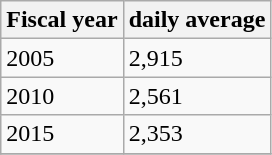<table class="wikitable">
<tr>
<th>Fiscal year</th>
<th>daily average</th>
</tr>
<tr>
<td>2005</td>
<td>2,915</td>
</tr>
<tr>
<td>2010</td>
<td>2,561</td>
</tr>
<tr>
<td>2015</td>
<td>2,353</td>
</tr>
<tr>
</tr>
</table>
